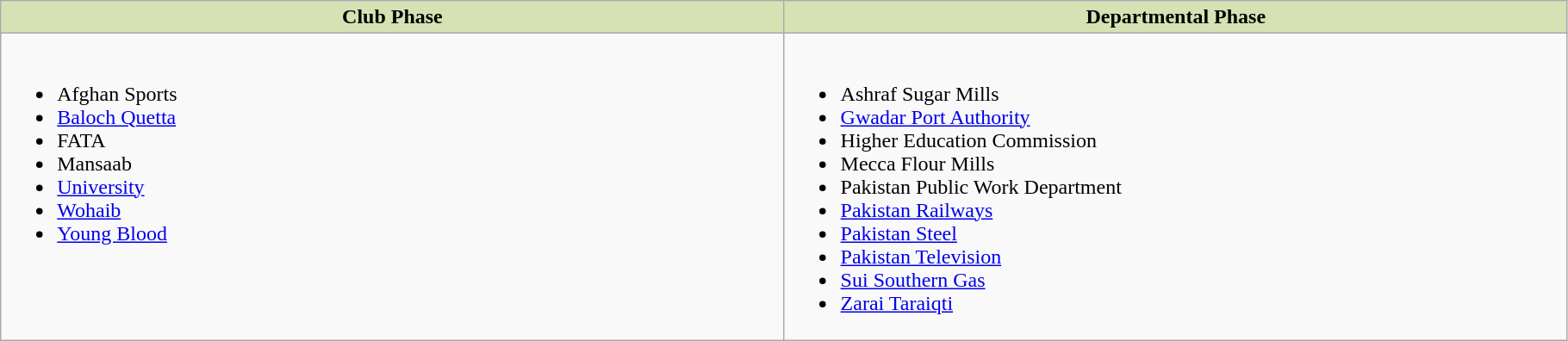<table class="wikitable" style="width:96%;">
<tr style="vertical-align:top; background:#D6E2B3; text-align:center;">
<td style="width:48%;"><strong>Club Phase</strong></td>
<td style="width:48%;"><strong>Departmental Phase</strong></td>
</tr>
<tr style="vertical-align:top;">
<td><br><ul><li>Afghan Sports</li><li><a href='#'>Baloch Quetta</a></li><li>FATA</li><li>Mansaab</li><li><a href='#'>University</a></li><li><a href='#'>Wohaib</a></li><li><a href='#'>Young Blood</a></li></ul></td>
<td><br><ul><li>Ashraf Sugar Mills</li><li><a href='#'>Gwadar Port Authority</a></li><li>Higher Education Commission</li><li>Mecca Flour Mills</li><li>Pakistan Public Work Department</li><li><a href='#'>Pakistan Railways</a></li><li><a href='#'>Pakistan Steel</a></li><li><a href='#'>Pakistan Television</a></li><li><a href='#'>Sui Southern Gas</a></li><li><a href='#'>Zarai Taraiqti</a></li></ul></td>
</tr>
</table>
